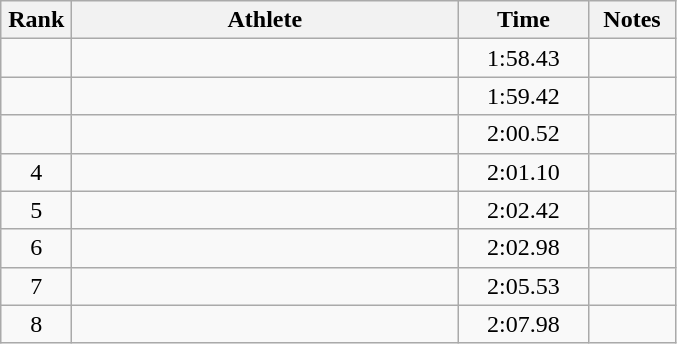<table class="wikitable" style="text-align:center">
<tr>
<th width=40>Rank</th>
<th width=250>Athlete</th>
<th width=80>Time</th>
<th width=50>Notes</th>
</tr>
<tr>
<td></td>
<td align=left></td>
<td>1:58.43</td>
<td></td>
</tr>
<tr>
<td></td>
<td align=left></td>
<td>1:59.42</td>
<td></td>
</tr>
<tr>
<td></td>
<td align=left></td>
<td>2:00.52</td>
<td></td>
</tr>
<tr>
<td>4</td>
<td align=left></td>
<td>2:01.10</td>
<td></td>
</tr>
<tr>
<td>5</td>
<td align=left></td>
<td>2:02.42</td>
<td></td>
</tr>
<tr>
<td>6</td>
<td align=left></td>
<td>2:02.98</td>
<td></td>
</tr>
<tr>
<td>7</td>
<td align=left></td>
<td>2:05.53</td>
<td></td>
</tr>
<tr>
<td>8</td>
<td align=left></td>
<td>2:07.98</td>
<td></td>
</tr>
</table>
